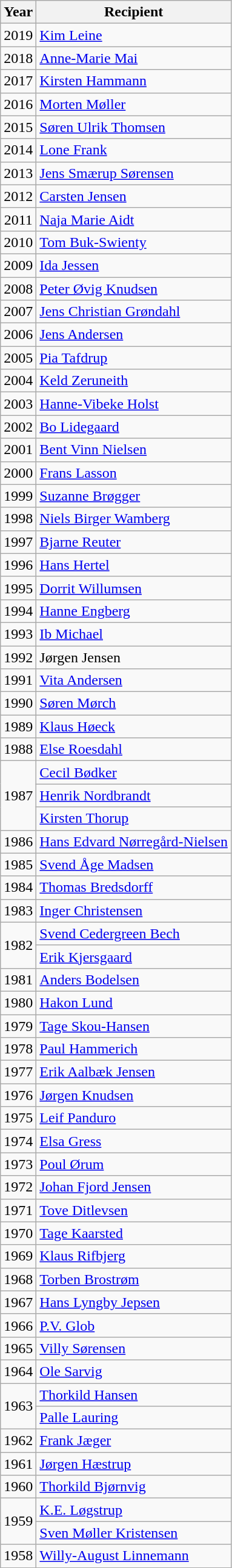<table class="wikitable">
<tr>
<th>Year</th>
<th>Recipient</th>
</tr>
<tr>
<td align=center>2019</td>
<td><a href='#'>Kim Leine</a></td>
</tr>
<tr>
<td align=center>2018</td>
<td><a href='#'>Anne-Marie Mai</a></td>
</tr>
<tr>
<td align=center>2017</td>
<td><a href='#'>Kirsten Hammann</a></td>
</tr>
<tr>
<td align=center>2016</td>
<td><a href='#'>Morten Møller</a></td>
</tr>
<tr>
<td align=center>2015</td>
<td><a href='#'>Søren Ulrik Thomsen</a></td>
</tr>
<tr>
<td align=center>2014</td>
<td><a href='#'>Lone Frank</a></td>
</tr>
<tr>
<td align=center>2013</td>
<td><a href='#'>Jens Smærup Sørensen</a></td>
</tr>
<tr>
<td align=center>2012</td>
<td><a href='#'>Carsten Jensen</a></td>
</tr>
<tr>
<td align=center>2011</td>
<td><a href='#'>Naja Marie Aidt</a></td>
</tr>
<tr>
<td align=center>2010</td>
<td><a href='#'>Tom Buk-Swienty</a></td>
</tr>
<tr>
<td align=center>2009</td>
<td><a href='#'>Ida Jessen</a></td>
</tr>
<tr>
<td align=center>2008</td>
<td><a href='#'>Peter Øvig Knudsen</a></td>
</tr>
<tr>
<td align=center>2007</td>
<td><a href='#'>Jens Christian Grøndahl</a></td>
</tr>
<tr>
<td align=center>2006</td>
<td><a href='#'>Jens Andersen</a></td>
</tr>
<tr>
<td align=center>2005</td>
<td><a href='#'>Pia Tafdrup</a></td>
</tr>
<tr>
<td align=center>2004</td>
<td><a href='#'>Keld Zeruneith</a></td>
</tr>
<tr>
<td align=center>2003</td>
<td><a href='#'>Hanne-Vibeke Holst</a></td>
</tr>
<tr>
<td align=center>2002</td>
<td><a href='#'>Bo Lidegaard</a></td>
</tr>
<tr>
<td align=center>2001</td>
<td><a href='#'>Bent Vinn Nielsen</a></td>
</tr>
<tr>
<td align=center>2000</td>
<td><a href='#'>Frans Lasson</a></td>
</tr>
<tr>
<td align=center>1999</td>
<td><a href='#'>Suzanne Brøgger</a></td>
</tr>
<tr>
<td align=center>1998</td>
<td><a href='#'>Niels Birger Wamberg</a></td>
</tr>
<tr>
<td align=center>1997</td>
<td><a href='#'>Bjarne Reuter</a></td>
</tr>
<tr>
<td align=center>1996</td>
<td><a href='#'>Hans Hertel</a></td>
</tr>
<tr>
<td align=center>1995</td>
<td><a href='#'>Dorrit Willumsen</a></td>
</tr>
<tr>
<td align=center>1994</td>
<td><a href='#'>Hanne Engberg</a></td>
</tr>
<tr>
<td align=center>1993</td>
<td><a href='#'>Ib Michael</a></td>
</tr>
<tr>
<td align=center>1992</td>
<td>Jørgen Jensen</td>
</tr>
<tr>
<td align=center>1991</td>
<td><a href='#'>Vita Andersen</a></td>
</tr>
<tr>
<td align=center>1990</td>
<td><a href='#'>Søren Mørch</a></td>
</tr>
<tr>
<td align=center>1989</td>
<td><a href='#'>Klaus Høeck</a></td>
</tr>
<tr>
<td align=center>1988</td>
<td><a href='#'>Else Roesdahl</a></td>
</tr>
<tr>
<td rowspan=3 align=center>1987</td>
<td><a href='#'>Cecil Bødker</a></td>
</tr>
<tr>
<td><a href='#'>Henrik Nordbrandt</a></td>
</tr>
<tr>
<td><a href='#'>Kirsten Thorup</a></td>
</tr>
<tr>
<td align=center>1986</td>
<td><a href='#'>Hans Edvard Nørregård-Nielsen</a></td>
</tr>
<tr>
<td align=center>1985</td>
<td><a href='#'>Svend Åge Madsen</a></td>
</tr>
<tr>
<td align=center>1984</td>
<td><a href='#'>Thomas Bredsdorff</a></td>
</tr>
<tr>
<td align=center>1983</td>
<td><a href='#'>Inger Christensen</a></td>
</tr>
<tr>
<td rowspan=2 align=center>1982</td>
<td><a href='#'>Svend Cedergreen Bech</a></td>
</tr>
<tr>
<td><a href='#'>Erik Kjersgaard</a></td>
</tr>
<tr>
<td align=center>1981</td>
<td><a href='#'>Anders Bodelsen</a></td>
</tr>
<tr>
<td align=center>1980</td>
<td><a href='#'>Hakon Lund</a></td>
</tr>
<tr>
<td align=center>1979</td>
<td><a href='#'>Tage Skou-Hansen</a></td>
</tr>
<tr>
<td align=center>1978</td>
<td><a href='#'>Paul Hammerich</a></td>
</tr>
<tr>
<td align=center>1977</td>
<td><a href='#'>Erik Aalbæk Jensen</a></td>
</tr>
<tr>
<td align=center>1976</td>
<td><a href='#'>Jørgen Knudsen</a></td>
</tr>
<tr>
<td align=center>1975</td>
<td><a href='#'>Leif Panduro</a></td>
</tr>
<tr>
<td align=center>1974</td>
<td><a href='#'>Elsa Gress</a></td>
</tr>
<tr>
<td align=center>1973</td>
<td><a href='#'>Poul Ørum</a></td>
</tr>
<tr>
<td align=center>1972</td>
<td><a href='#'>Johan Fjord Jensen</a></td>
</tr>
<tr>
<td align=center>1971</td>
<td><a href='#'>Tove Ditlevsen</a></td>
</tr>
<tr>
<td align=center>1970</td>
<td><a href='#'>Tage Kaarsted</a></td>
</tr>
<tr>
<td align=center>1969</td>
<td><a href='#'>Klaus Rifbjerg</a></td>
</tr>
<tr>
<td align=center>1968</td>
<td><a href='#'>Torben Brostrøm</a></td>
</tr>
<tr>
<td align=center>1967</td>
<td><a href='#'>Hans Lyngby Jepsen</a></td>
</tr>
<tr>
<td align=center>1966</td>
<td><a href='#'>P.V. Glob</a></td>
</tr>
<tr>
<td align=center>1965</td>
<td><a href='#'>Villy Sørensen</a></td>
</tr>
<tr>
<td align=center>1964</td>
<td><a href='#'>Ole Sarvig</a></td>
</tr>
<tr>
<td rowspan=2 align=center>1963</td>
<td><a href='#'>Thorkild Hansen</a></td>
</tr>
<tr>
<td><a href='#'>Palle Lauring</a></td>
</tr>
<tr>
<td align=center>1962</td>
<td><a href='#'>Frank Jæger</a></td>
</tr>
<tr>
<td align=center>1961</td>
<td><a href='#'>Jørgen Hæstrup</a></td>
</tr>
<tr>
<td align=center>1960</td>
<td><a href='#'>Thorkild Bjørnvig</a></td>
</tr>
<tr>
<td rowspan=2 align=center>1959</td>
<td><a href='#'>K.E. Løgstrup</a></td>
</tr>
<tr>
<td><a href='#'>Sven Møller Kristensen</a></td>
</tr>
<tr>
<td align=center>1958</td>
<td><a href='#'>Willy-August Linnemann</a></td>
</tr>
</table>
